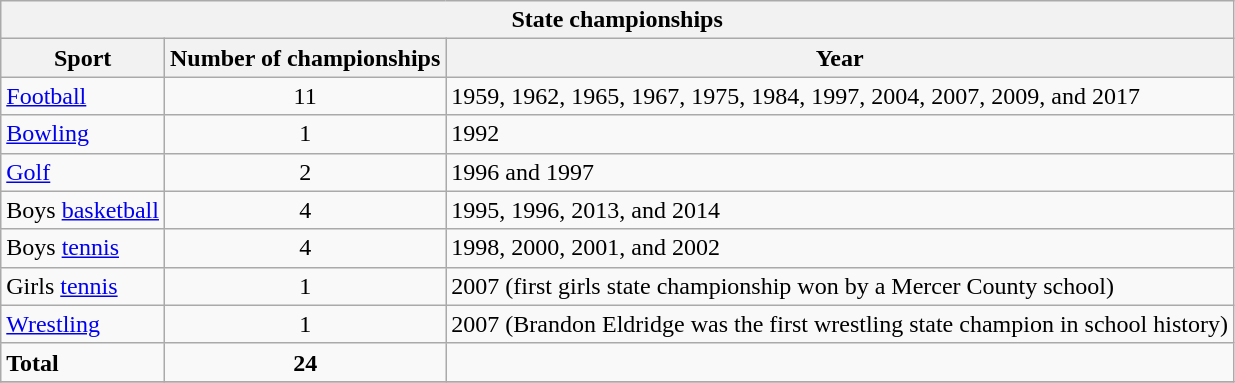<table class="wikitable">
<tr>
<th colspan="4">State championships</th>
</tr>
<tr>
<th>Sport</th>
<th>Number of championships</th>
<th>Year</th>
</tr>
<tr>
<td><a href='#'>Football</a></td>
<td align="center">11</td>
<td>1959, 1962, 1965, 1967, 1975, 1984, 1997, 2004, 2007, 2009, and 2017</td>
</tr>
<tr>
<td><a href='#'>Bowling</a></td>
<td align="center">1</td>
<td>1992</td>
</tr>
<tr>
<td><a href='#'>Golf</a></td>
<td align="center">2</td>
<td>1996 and 1997</td>
</tr>
<tr>
<td>Boys <a href='#'>basketball</a></td>
<td align="center">4</td>
<td>1995, 1996, 2013, and 2014</td>
</tr>
<tr>
<td>Boys <a href='#'>tennis</a></td>
<td align="center">4</td>
<td>1998, 2000, 2001, and 2002</td>
</tr>
<tr>
<td>Girls <a href='#'>tennis</a></td>
<td align="center">1</td>
<td>2007 (first girls state championship won by a Mercer County school)</td>
</tr>
<tr>
<td><a href='#'>Wrestling</a></td>
<td align="center">1</td>
<td>2007 (Brandon Eldridge was the first wrestling state champion in school history)</td>
</tr>
<tr>
<td><strong>Total</strong></td>
<td align="center"><strong>24</strong></td>
<td></td>
</tr>
<tr>
</tr>
</table>
